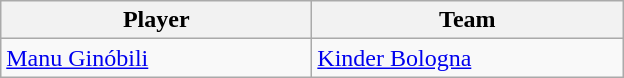<table class="wikitable" style="text-align: left">
<tr>
<th style="width:200px;">Player</th>
<th style="width:200px;">Team</th>
</tr>
<tr>
<td> <a href='#'>Manu Ginóbili</a></td>
<td> <a href='#'>Kinder Bologna</a></td>
</tr>
</table>
